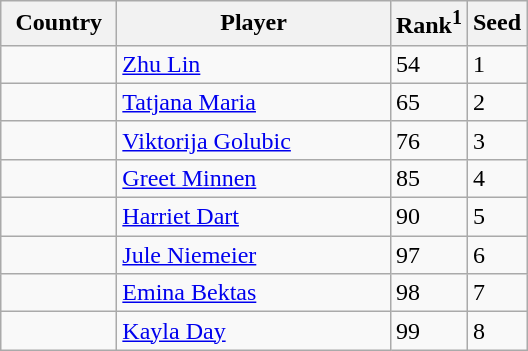<table class="sortable wikitable">
<tr>
<th width="70">Country</th>
<th width="175">Player</th>
<th>Rank<sup>1</sup></th>
<th>Seed</th>
</tr>
<tr>
<td></td>
<td><a href='#'>Zhu Lin</a></td>
<td>54</td>
<td>1</td>
</tr>
<tr>
<td></td>
<td><a href='#'>Tatjana Maria</a></td>
<td>65</td>
<td>2</td>
</tr>
<tr>
<td></td>
<td><a href='#'>Viktorija Golubic</a></td>
<td>76</td>
<td>3</td>
</tr>
<tr>
<td></td>
<td><a href='#'>Greet Minnen</a></td>
<td>85</td>
<td>4</td>
</tr>
<tr>
<td></td>
<td><a href='#'>Harriet Dart</a></td>
<td>90</td>
<td>5</td>
</tr>
<tr>
<td></td>
<td><a href='#'>Jule Niemeier</a></td>
<td>97</td>
<td>6</td>
</tr>
<tr>
<td></td>
<td><a href='#'>Emina Bektas</a></td>
<td>98</td>
<td>7</td>
</tr>
<tr>
<td></td>
<td><a href='#'>Kayla Day</a></td>
<td>99</td>
<td>8</td>
</tr>
</table>
